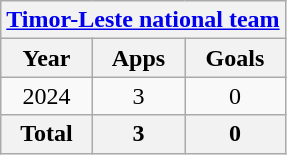<table class="wikitable" style="text-align:center">
<tr>
<th colspan=3><a href='#'>Timor-Leste national team</a></th>
</tr>
<tr>
<th>Year</th>
<th>Apps</th>
<th>Goals</th>
</tr>
<tr>
<td>2024</td>
<td>3</td>
<td>0</td>
</tr>
<tr>
<th>Total</th>
<th>3</th>
<th>0</th>
</tr>
</table>
